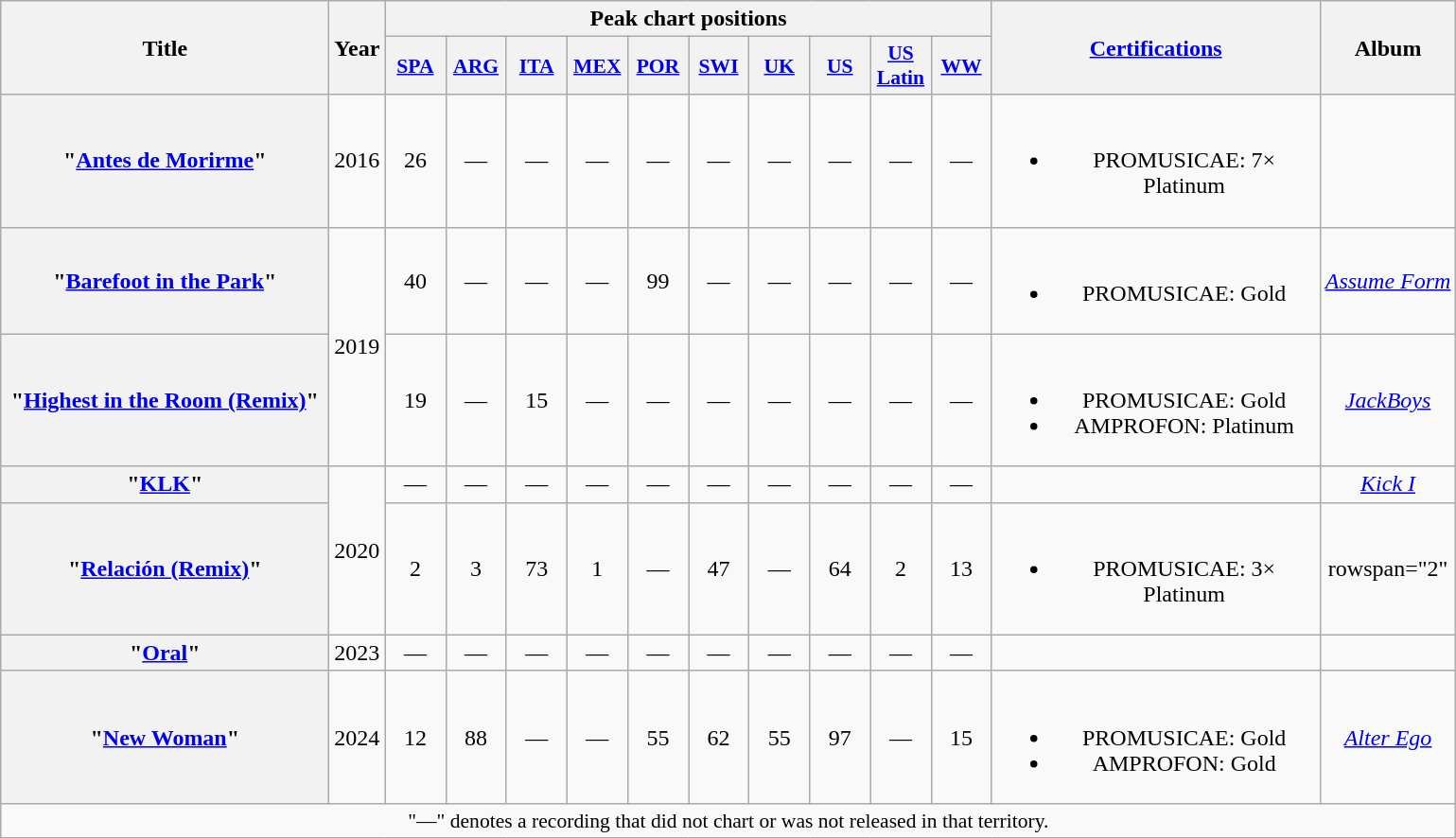<table class="wikitable plainrowheaders" style="text-align:center;">
<tr>
<th scope="col" rowspan="2" style="width:14em;">Title</th>
<th scope="col" rowspan="2" style="width:1em;">Year</th>
<th scope="col" colspan="10">Peak chart positions</th>
<th scope="col" rowspan="2" style="width:14em;"><a href='#'>Certifications</a></th>
<th scope="col" rowspan="2">Album</th>
</tr>
<tr>
<th scope="col" style="width:2.5em;font-size:90%;"><a href='#'>SPA</a><br></th>
<th scope="col" style="width:2.5em;font-size:90%;"><a href='#'>ARG</a><br></th>
<th scope="col" style="width:2.5em;font-size:90%;"><a href='#'>ITA</a><br></th>
<th scope="col" style="width:2.5em;font-size:90%;"><a href='#'>MEX</a><br></th>
<th scope="col" style="width:2.5em;font-size:90%;"><a href='#'>POR</a><br></th>
<th scope="col" style="width:2.5em;font-size:90%;"><a href='#'>SWI</a><br></th>
<th scope="col" style="width:2.5em;font-size:90%;"><a href='#'>UK</a><br></th>
<th scope="col" style="width:2.5em;font-size:90%;"><a href='#'>US</a><br></th>
<th scope="col" style="width:2.5em;font-size:90%;"><a href='#'>US<br>Latin</a><br></th>
<th scope="col" style="width:2.5em;font-size:90%;"><a href='#'>WW</a><br></th>
</tr>
<tr>
<th scope="row">"<a href='#'>Antes de Morirme</a>"<br></th>
<td>2016</td>
<td>26</td>
<td>—</td>
<td>—</td>
<td>—</td>
<td>—</td>
<td>—</td>
<td>—</td>
<td>—</td>
<td>—</td>
<td>—</td>
<td><br><ul><li>PROMUSICAE: 7× Platinum</li></ul></td>
<td></td>
</tr>
<tr>
<th scope="row">"<a href='#'>Barefoot in the Park</a>"<br></th>
<td rowspan="2">2019</td>
<td>40</td>
<td>—</td>
<td>—</td>
<td>—</td>
<td>99</td>
<td>—</td>
<td>—</td>
<td>—</td>
<td>—</td>
<td>—</td>
<td><br><ul><li>PROMUSICAE: Gold</li></ul></td>
<td><em><a href='#'>Assume Form</a></em></td>
</tr>
<tr>
<th scope="row">"<a href='#'>Highest in the Room (Remix)</a>"<br></th>
<td>19</td>
<td>—</td>
<td>15</td>
<td>—</td>
<td>—</td>
<td>—</td>
<td>—</td>
<td>—</td>
<td>—</td>
<td>—</td>
<td><br><ul><li>PROMUSICAE: Gold</li><li>AMPROFON: Platinum</li></ul></td>
<td><em><a href='#'>JackBoys</a></em></td>
</tr>
<tr>
<th scope="row">"<a href='#'>KLK</a>"<br></th>
<td rowspan="2">2020</td>
<td>—</td>
<td>—</td>
<td>—</td>
<td>—</td>
<td>—</td>
<td>—</td>
<td>—</td>
<td>—</td>
<td>—</td>
<td>—</td>
<td></td>
<td><em><a href='#'>Kick I</a></em></td>
</tr>
<tr>
<th scope="row">"<a href='#'>Relación (Remix)</a>"<br></th>
<td>2</td>
<td>3</td>
<td>73</td>
<td>1</td>
<td>—</td>
<td>47</td>
<td>—</td>
<td>64</td>
<td>2</td>
<td>13</td>
<td><br><ul><li>PROMUSICAE: 3× Platinum</li></ul></td>
<td>rowspan="2" </td>
</tr>
<tr>
<th scope="row">"<a href='#'>Oral</a>"<br></th>
<td>2023</td>
<td>—</td>
<td>—</td>
<td>—</td>
<td>—</td>
<td>—</td>
<td>—</td>
<td>—</td>
<td>—</td>
<td>—</td>
<td>—</td>
<td></td>
</tr>
<tr>
<th scope="row">"<a href='#'>New Woman</a>"<br></th>
<td>2024</td>
<td>12</td>
<td>88</td>
<td>—</td>
<td>—</td>
<td>55</td>
<td>62</td>
<td>55</td>
<td>97</td>
<td>—</td>
<td>15</td>
<td><br><ul><li>PROMUSICAE: Gold</li><li>AMPROFON: Gold</li></ul></td>
<td><em><a href='#'>Alter Ego</a></em></td>
</tr>
<tr>
<td colspan="14" style="font-size:90%">"—" denotes a recording that did not chart or was not released in that territory.</td>
</tr>
</table>
